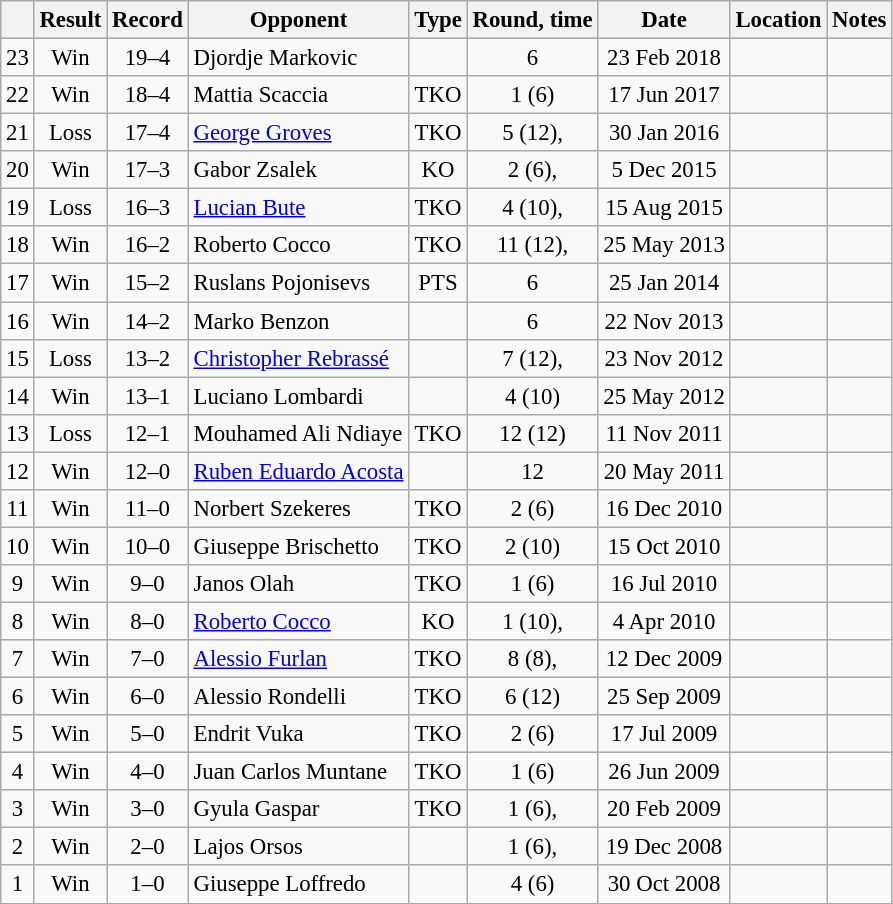<table class="wikitable" style="text-align:center; font-size:95%">
<tr>
<th></th>
<th>Result</th>
<th>Record</th>
<th>Opponent</th>
<th>Type</th>
<th>Round, time</th>
<th>Date</th>
<th>Location</th>
<th>Notes</th>
</tr>
<tr>
<td>23</td>
<td>Win</td>
<td>19–4</td>
<td style="text-align:left;">Djordje Markovic</td>
<td></td>
<td>6</td>
<td>23 Feb 2018</td>
<td style="text-align:left;"></td>
<td></td>
</tr>
<tr>
<td>22</td>
<td>Win</td>
<td>18–4</td>
<td style="text-align:left;">Mattia Scaccia</td>
<td>TKO</td>
<td>1 (6)</td>
<td>17 Jun 2017</td>
<td style="text-align:left;"></td>
<td></td>
</tr>
<tr>
<td>21</td>
<td>Loss</td>
<td>17–4</td>
<td style="text-align:left;"><a href='#'>George Groves</a></td>
<td>TKO</td>
<td>5 (12), </td>
<td>30 Jan 2016</td>
<td style="text-align:left;"></td>
<td></td>
</tr>
<tr>
<td>20</td>
<td>Win</td>
<td>17–3</td>
<td style="text-align:left;">Gabor Zsalek</td>
<td>KO</td>
<td>2 (6), </td>
<td>5 Dec 2015</td>
<td style="text-align:left;"></td>
<td></td>
</tr>
<tr>
<td>19</td>
<td>Loss</td>
<td>16–3</td>
<td style="text-align:left;"><a href='#'>Lucian Bute</a></td>
<td>TKO</td>
<td>4 (10), </td>
<td>15 Aug 2015</td>
<td style="text-align:left;"></td>
<td></td>
</tr>
<tr>
<td>18</td>
<td>Win</td>
<td>16–2</td>
<td style="text-align:left;">Roberto Cocco</td>
<td>TKO</td>
<td>11 (12), </td>
<td>25 May 2013</td>
<td style="text-align:left;"></td>
<td style="text-align:left;"></td>
</tr>
<tr>
<td>17</td>
<td>Win</td>
<td>15–2</td>
<td style="text-align:left;">Ruslans Pojonisevs</td>
<td>PTS</td>
<td>6</td>
<td>25 Jan 2014</td>
<td style="text-align:left;"></td>
<td></td>
</tr>
<tr>
<td>16</td>
<td>Win</td>
<td>14–2</td>
<td style="text-align:left;">Marko Benzon</td>
<td></td>
<td>6</td>
<td>22 Nov 2013</td>
<td style="text-align:left;"></td>
<td></td>
</tr>
<tr>
<td>15</td>
<td>Loss</td>
<td>13–2</td>
<td style="text-align:left;"><a href='#'>Christopher Rebrassé</a></td>
<td></td>
<td>7 (12), </td>
<td>23 Nov 2012</td>
<td style="text-align:left;"></td>
<td style="text-align:left;"></td>
</tr>
<tr>
<td>14</td>
<td>Win</td>
<td>13–1</td>
<td style="text-align:left;">Luciano Lombardi</td>
<td></td>
<td>4 (10)</td>
<td>25 May 2012</td>
<td style="text-align:left;"></td>
<td style="text-align:left;"></td>
</tr>
<tr>
<td>13</td>
<td>Loss</td>
<td>12–1</td>
<td style="text-align:left;">Mouhamed Ali Ndiaye</td>
<td>TKO</td>
<td>12 (12)</td>
<td>11 Nov 2011</td>
<td style="text-align:left;"></td>
<td style="text-align:left;"></td>
</tr>
<tr>
<td>12</td>
<td>Win</td>
<td>12–0</td>
<td style="text-align:left;"><a href='#'>Ruben Eduardo Acosta</a></td>
<td></td>
<td>12</td>
<td>20 May 2011</td>
<td style="text-align:left;"></td>
<td style="text-align:left;"></td>
</tr>
<tr>
<td>11</td>
<td>Win</td>
<td>11–0</td>
<td style="text-align:left;">Norbert Szekeres</td>
<td>TKO</td>
<td>2 (6)</td>
<td>16 Dec 2010</td>
<td style="text-align:left;"></td>
<td></td>
</tr>
<tr>
<td>10</td>
<td>Win</td>
<td>10–0</td>
<td style="text-align:left;">Giuseppe Brischetto</td>
<td>TKO</td>
<td>2 (10)</td>
<td>15 Oct 2010</td>
<td style="text-align:left;"></td>
<td style="text-align:left;"></td>
</tr>
<tr>
<td>9</td>
<td>Win</td>
<td>9–0</td>
<td style="text-align:left;">Janos Olah</td>
<td>TKO</td>
<td>1 (6)</td>
<td>16 Jul 2010</td>
<td style="text-align:left;"></td>
<td></td>
</tr>
<tr>
<td>8</td>
<td>Win</td>
<td>8–0</td>
<td style="text-align:left;"><a href='#'>Roberto Cocco</a></td>
<td>KO</td>
<td>1 (10), </td>
<td>4 Apr 2010</td>
<td style="text-align:left;"></td>
<td style="text-align:left;"></td>
</tr>
<tr>
<td>7</td>
<td>Win</td>
<td>7–0</td>
<td style="text-align:left;"><a href='#'>Alessio Furlan</a></td>
<td>TKO</td>
<td>8 (8), </td>
<td>12 Dec 2009</td>
<td style="text-align:left;"></td>
<td></td>
</tr>
<tr>
<td>6</td>
<td>Win</td>
<td>6–0</td>
<td style="text-align:left;">Alessio Rondelli</td>
<td>TKO</td>
<td>6 (12)</td>
<td>25 Sep 2009</td>
<td style="text-align:left;"></td>
<td style="text-align:left;"></td>
</tr>
<tr>
<td>5</td>
<td>Win</td>
<td>5–0</td>
<td style="text-align:left;">Endrit Vuka</td>
<td>TKO</td>
<td>2 (6)</td>
<td>17 Jul 2009</td>
<td style="text-align:left;"></td>
<td></td>
</tr>
<tr>
<td>4</td>
<td>Win</td>
<td>4–0</td>
<td style="text-align:left;">Juan Carlos Muntane</td>
<td>TKO</td>
<td>1 (6)</td>
<td>26 Jun 2009</td>
<td style="text-align:left;"></td>
<td></td>
</tr>
<tr>
<td>3</td>
<td>Win</td>
<td>3–0</td>
<td style="text-align:left;">Gyula Gaspar</td>
<td>TKO</td>
<td>1 (6), </td>
<td>20 Feb 2009</td>
<td style="text-align:left;"></td>
<td></td>
</tr>
<tr>
<td>2</td>
<td>Win</td>
<td>2–0</td>
<td style="text-align:left;">Lajos Orsos</td>
<td></td>
<td>1 (6), </td>
<td>19 Dec 2008</td>
<td style="text-align:left;"></td>
<td></td>
</tr>
<tr>
<td>1</td>
<td>Win</td>
<td>1–0</td>
<td style="text-align:left;">Giuseppe Loffredo</td>
<td></td>
<td>4 (6)</td>
<td>30 Oct 2008</td>
<td style="text-align:left;"></td>
<td style="text-align:left;"></td>
</tr>
</table>
